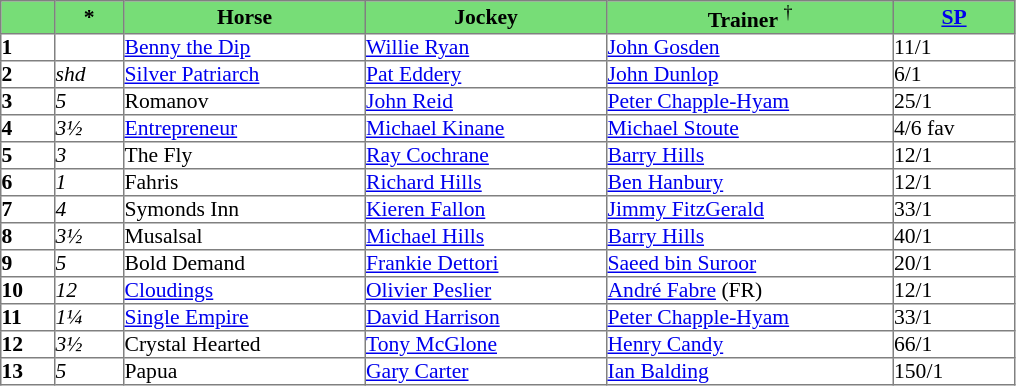<table border="1" cellpadding="0" style="border-collapse: collapse; font-size:90%">
<tr bgcolor="#77dd77" align="center">
<td width="35px"></td>
<td width="45px"><strong>*</strong></td>
<td width="160px"><strong>Horse</strong></td>
<td width="160px"><strong>Jockey</strong></td>
<td width="190px"><strong>Trainer</strong> <sup>†</sup></td>
<td width="80px"><strong><a href='#'>SP</a></strong></td>
</tr>
<tr>
<td><strong>1</strong></td>
<td></td>
<td><a href='#'>Benny the Dip</a></td>
<td><a href='#'>Willie Ryan</a></td>
<td><a href='#'>John Gosden</a></td>
<td>11/1</td>
</tr>
<tr>
<td><strong>2</strong></td>
<td><em>shd</em></td>
<td><a href='#'>Silver Patriarch</a></td>
<td><a href='#'>Pat Eddery</a></td>
<td><a href='#'>John Dunlop</a></td>
<td>6/1</td>
</tr>
<tr>
<td><strong>3</strong></td>
<td><em>5</em></td>
<td>Romanov</td>
<td><a href='#'>John Reid</a></td>
<td><a href='#'>Peter Chapple-Hyam</a></td>
<td>25/1</td>
</tr>
<tr>
<td><strong>4</strong></td>
<td><em>3½</em></td>
<td><a href='#'>Entrepreneur</a></td>
<td><a href='#'>Michael Kinane</a></td>
<td><a href='#'>Michael Stoute</a></td>
<td>4/6 fav</td>
</tr>
<tr>
<td><strong>5</strong></td>
<td><em>3</em></td>
<td>The Fly</td>
<td><a href='#'>Ray Cochrane</a></td>
<td><a href='#'>Barry Hills</a></td>
<td>12/1</td>
</tr>
<tr>
<td><strong>6</strong></td>
<td><em>1</em></td>
<td>Fahris</td>
<td><a href='#'>Richard Hills</a></td>
<td><a href='#'>Ben Hanbury</a></td>
<td>12/1</td>
</tr>
<tr>
<td><strong>7</strong></td>
<td><em>4</em></td>
<td>Symonds Inn</td>
<td><a href='#'>Kieren Fallon</a></td>
<td><a href='#'>Jimmy FitzGerald</a></td>
<td>33/1</td>
</tr>
<tr>
<td><strong>8</strong></td>
<td><em>3½</em></td>
<td>Musalsal</td>
<td><a href='#'>Michael Hills</a></td>
<td><a href='#'>Barry Hills</a></td>
<td>40/1</td>
</tr>
<tr>
<td><strong>9</strong></td>
<td><em>5</em></td>
<td>Bold Demand</td>
<td><a href='#'>Frankie Dettori</a></td>
<td><a href='#'>Saeed bin Suroor</a></td>
<td>20/1</td>
</tr>
<tr>
<td><strong>10</strong></td>
<td><em>12</em></td>
<td><a href='#'>Cloudings</a></td>
<td><a href='#'>Olivier Peslier</a></td>
<td><a href='#'>André Fabre</a> (FR)</td>
<td>12/1</td>
</tr>
<tr>
<td><strong>11</strong></td>
<td><em>1¼</em></td>
<td><a href='#'>Single Empire</a></td>
<td><a href='#'>David Harrison</a></td>
<td><a href='#'>Peter Chapple-Hyam</a></td>
<td>33/1</td>
</tr>
<tr>
<td><strong>12</strong></td>
<td><em>3½</em></td>
<td>Crystal Hearted</td>
<td><a href='#'>Tony McGlone</a></td>
<td><a href='#'>Henry Candy</a></td>
<td>66/1</td>
</tr>
<tr>
<td><strong>13</strong></td>
<td><em>5</em></td>
<td>Papua</td>
<td><a href='#'>Gary Carter</a></td>
<td><a href='#'>Ian Balding</a></td>
<td>150/1</td>
</tr>
</table>
